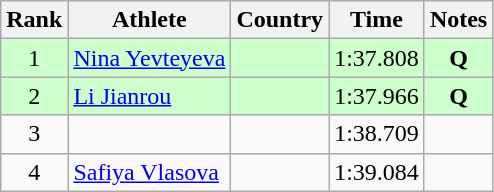<table class="wikitable sortable" style="text-align:center">
<tr>
<th>Rank</th>
<th>Athlete</th>
<th>Country</th>
<th>Time</th>
<th>Notes</th>
</tr>
<tr bgcolor="#ccffcc">
<td>1</td>
<td align=left><a href='#'>Nina Yevteyeva</a></td>
<td align=left></td>
<td>1:37.808</td>
<td><strong>Q</strong></td>
</tr>
<tr bgcolor="#ccffcc">
<td>2</td>
<td align=left><a href='#'>Li Jianrou</a></td>
<td align=left></td>
<td>1:37.966</td>
<td><strong>Q</strong></td>
</tr>
<tr>
<td>3</td>
<td align=left></td>
<td align=left></td>
<td>1:38.709</td>
<td></td>
</tr>
<tr>
<td>4</td>
<td align=left><a href='#'>Safiya Vlasova</a></td>
<td align=left></td>
<td>1:39.084</td>
<td></td>
</tr>
</table>
